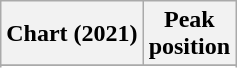<table class="wikitable plainrowheaders sortable" style="text-align:center">
<tr>
<th scope="col">Chart (2021)</th>
<th scope="col">Peak<br>position</th>
</tr>
<tr>
</tr>
<tr>
</tr>
<tr>
</tr>
</table>
